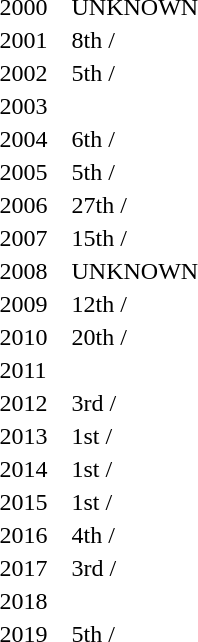<table>
<tr>
<td>2000</td>
<td></td>
<td></td>
<td></td>
<td>UNKNOWN</td>
</tr>
<tr>
<td>2001</td>
<td></td>
<td></td>
<td></td>
<td>8th / </td>
</tr>
<tr>
<td>2002</td>
<td></td>
<td></td>
<td></td>
<td>5th / </td>
<td></td>
</tr>
<tr>
<td>2003</td>
<td></td>
<td></td>
<td></td>
<td></td>
<td></td>
</tr>
<tr>
<td>2004</td>
<td></td>
<td></td>
<td></td>
<td>6th / </td>
<td></td>
</tr>
<tr>
<td>2005</td>
<td></td>
<td></td>
<td></td>
<td>5th / </td>
<td></td>
</tr>
<tr>
<td>2006</td>
<td></td>
<td></td>
<td></td>
<td>27th / </td>
<td></td>
</tr>
<tr>
<td>2007</td>
<td></td>
<td></td>
<td></td>
<td>15th / </td>
</tr>
<tr>
<td>2008</td>
<td></td>
<td></td>
<td></td>
<td>UNKNOWN</td>
<td></td>
</tr>
<tr>
<td>2009</td>
<td></td>
<td></td>
<td></td>
<td>12th / </td>
</tr>
<tr>
<td>2010</td>
<td></td>
<td></td>
<td></td>
<td>20th / </td>
<td></td>
</tr>
<tr>
<td>2011</td>
<td></td>
<td></td>
<td></td>
<td></td>
</tr>
<tr>
<td>2012</td>
<td></td>
<td></td>
<td></td>
<td>3rd / </td>
</tr>
<tr>
<td>2013</td>
<td></td>
<td></td>
<td></td>
<td>1st / </td>
</tr>
<tr>
<td>2014</td>
<td></td>
<td></td>
<td></td>
<td>1st / </td>
</tr>
<tr>
<td>2015</td>
<td></td>
<td></td>
<td></td>
<td>1st / </td>
</tr>
<tr>
<td>2016</td>
<td></td>
<td></td>
<td></td>
<td>4th / </td>
</tr>
<tr>
<td>2017</td>
<td></td>
<td></td>
<td></td>
<td>3rd / </td>
<td></td>
</tr>
<tr>
<td>2018</td>
<td></td>
<td></td>
<td></td>
<td></td>
</tr>
<tr>
<td>2019</td>
<td></td>
<td></td>
<td></td>
<td>5th / </td>
<td></td>
</tr>
</table>
